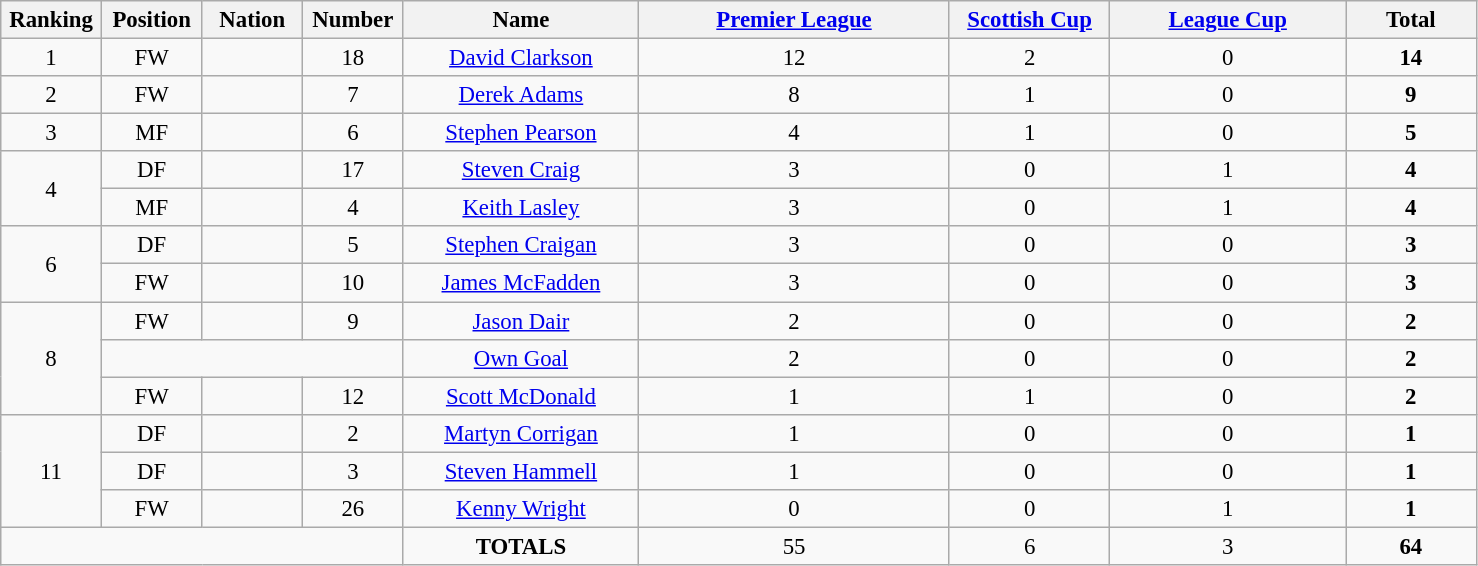<table class="wikitable" style="font-size: 95%; text-align: center;">
<tr>
<th width=60>Ranking</th>
<th width=60>Position</th>
<th width=60>Nation</th>
<th width=60>Number</th>
<th width=150>Name</th>
<th width=200><a href='#'>Premier League</a></th>
<th width=100><a href='#'>Scottish Cup</a></th>
<th width=150><a href='#'>League Cup</a></th>
<th width=80>Total</th>
</tr>
<tr>
<td>1</td>
<td>FW</td>
<td></td>
<td>18</td>
<td><a href='#'>David Clarkson</a></td>
<td>12</td>
<td>2</td>
<td>0</td>
<td><strong>14</strong></td>
</tr>
<tr>
<td>2</td>
<td>FW</td>
<td></td>
<td>7</td>
<td><a href='#'>Derek Adams</a></td>
<td>8</td>
<td>1</td>
<td>0</td>
<td><strong>9</strong></td>
</tr>
<tr>
<td>3</td>
<td>MF</td>
<td></td>
<td>6</td>
<td><a href='#'>Stephen Pearson</a></td>
<td>4</td>
<td>1</td>
<td>0</td>
<td><strong>5</strong></td>
</tr>
<tr>
<td rowspan="2">4</td>
<td>DF</td>
<td></td>
<td>17</td>
<td><a href='#'>Steven Craig</a></td>
<td>3</td>
<td>0</td>
<td>1</td>
<td><strong>4</strong></td>
</tr>
<tr>
<td>MF</td>
<td></td>
<td>4</td>
<td><a href='#'>Keith Lasley</a></td>
<td>3</td>
<td>0</td>
<td>1</td>
<td><strong>4</strong></td>
</tr>
<tr>
<td rowspan="2">6</td>
<td>DF</td>
<td></td>
<td>5</td>
<td><a href='#'>Stephen Craigan</a></td>
<td>3</td>
<td>0</td>
<td>0</td>
<td><strong>3</strong></td>
</tr>
<tr>
<td>FW</td>
<td></td>
<td>10</td>
<td><a href='#'>James McFadden</a></td>
<td>3</td>
<td>0</td>
<td>0</td>
<td><strong>3</strong></td>
</tr>
<tr>
<td rowspan="3">8</td>
<td>FW</td>
<td></td>
<td>9</td>
<td><a href='#'>Jason Dair</a></td>
<td>2</td>
<td>0</td>
<td>0</td>
<td><strong>2</strong></td>
</tr>
<tr>
<td colspan="3"></td>
<td><a href='#'>Own Goal</a></td>
<td>2</td>
<td>0</td>
<td>0</td>
<td><strong>2</strong></td>
</tr>
<tr>
<td>FW</td>
<td></td>
<td>12</td>
<td><a href='#'>Scott McDonald</a></td>
<td>1</td>
<td>1</td>
<td>0</td>
<td><strong>2</strong></td>
</tr>
<tr>
<td rowspan="3">11</td>
<td>DF</td>
<td></td>
<td>2</td>
<td><a href='#'>Martyn Corrigan</a></td>
<td>1</td>
<td>0</td>
<td>0</td>
<td><strong>1</strong></td>
</tr>
<tr>
<td>DF</td>
<td></td>
<td>3</td>
<td><a href='#'>Steven Hammell</a></td>
<td>1</td>
<td>0</td>
<td>0</td>
<td><strong>1</strong></td>
</tr>
<tr>
<td>FW</td>
<td></td>
<td>26</td>
<td><a href='#'>Kenny Wright</a></td>
<td>0</td>
<td>0</td>
<td>1</td>
<td><strong>1</strong></td>
</tr>
<tr>
<td colspan="4"></td>
<td><strong>TOTALS</strong></td>
<td>55</td>
<td>6</td>
<td>3</td>
<td><strong>64</strong></td>
</tr>
</table>
